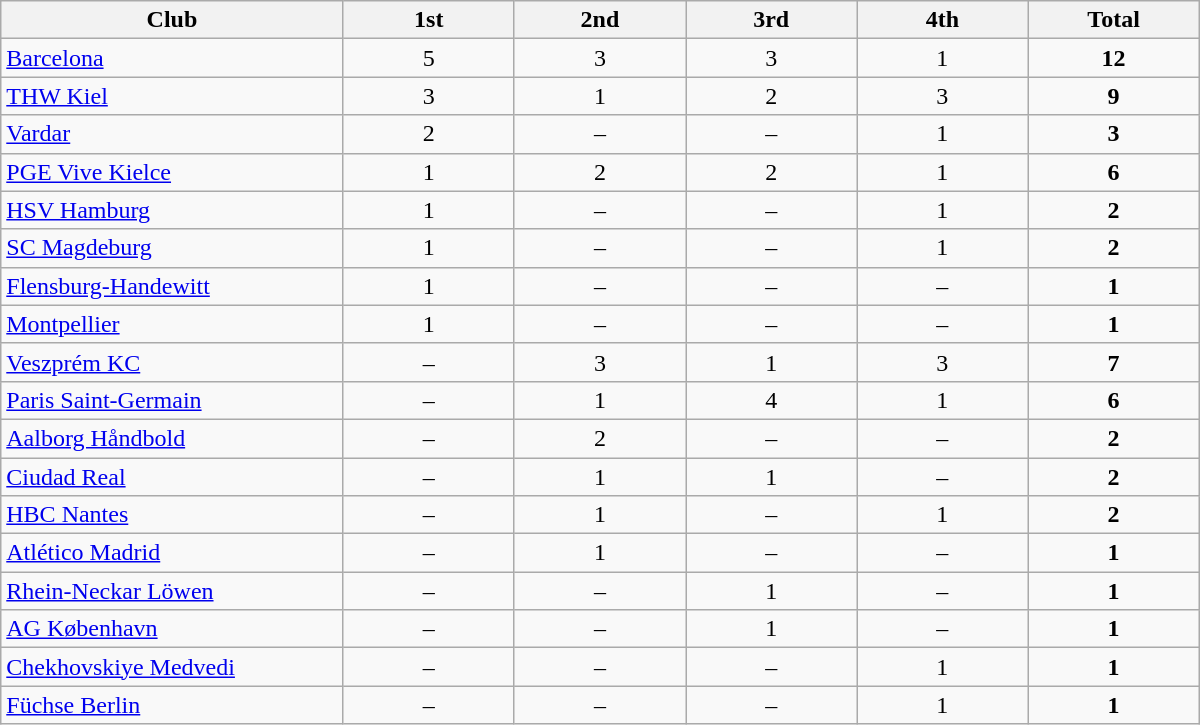<table class="wikitable sortable" style="text-align: center;">
<tr>
<th width=20%>Club</th>
<th width=10%>1st</th>
<th width=10%>2nd</th>
<th width=10%>3rd</th>
<th width=10%>4th</th>
<th width=10%>Total</th>
</tr>
<tr>
<td align=left> <a href='#'>Barcelona</a></td>
<td>5</td>
<td>3</td>
<td>3</td>
<td>1</td>
<td><strong>12</strong></td>
</tr>
<tr>
<td align=left> <a href='#'>THW Kiel</a></td>
<td>3</td>
<td>1</td>
<td>2</td>
<td>3</td>
<td><strong>9</strong></td>
</tr>
<tr>
<td align=left> <a href='#'>Vardar</a></td>
<td>2</td>
<td>–</td>
<td>–</td>
<td>1</td>
<td><strong>3</strong></td>
</tr>
<tr>
<td align=left> <a href='#'>PGE Vive Kielce</a></td>
<td>1</td>
<td>2</td>
<td>2</td>
<td>1</td>
<td><strong>6</strong></td>
</tr>
<tr>
<td align=left> <a href='#'>HSV Hamburg</a></td>
<td>1</td>
<td>–</td>
<td>–</td>
<td>1</td>
<td><strong>2</strong></td>
</tr>
<tr>
<td align=left> <a href='#'>SC Magdeburg</a></td>
<td>1</td>
<td>–</td>
<td>–</td>
<td>1</td>
<td><strong>2</strong></td>
</tr>
<tr>
<td align=left> <a href='#'>Flensburg-Handewitt</a></td>
<td>1</td>
<td>–</td>
<td>–</td>
<td>–</td>
<td><strong>1</strong></td>
</tr>
<tr>
<td align=left> <a href='#'>Montpellier</a></td>
<td>1</td>
<td>–</td>
<td>–</td>
<td>–</td>
<td><strong>1</strong></td>
</tr>
<tr>
<td align=left> <a href='#'>Veszprém KC</a></td>
<td>–</td>
<td>3</td>
<td>1</td>
<td>3</td>
<td><strong>7</strong></td>
</tr>
<tr>
<td align=left> <a href='#'>Paris Saint-Germain</a></td>
<td>–</td>
<td>1</td>
<td>4</td>
<td>1</td>
<td><strong>6</strong></td>
</tr>
<tr>
<td align=left> <a href='#'>Aalborg Håndbold</a></td>
<td>–</td>
<td>2</td>
<td>–</td>
<td>–</td>
<td><strong>2</strong></td>
</tr>
<tr>
<td align=left> <a href='#'>Ciudad Real</a></td>
<td>–</td>
<td>1</td>
<td>1</td>
<td>–</td>
<td><strong>2</strong></td>
</tr>
<tr>
<td align=left> <a href='#'>HBC Nantes</a></td>
<td>–</td>
<td>1</td>
<td>–</td>
<td>1</td>
<td><strong>2</strong></td>
</tr>
<tr>
<td align=left> <a href='#'>Atlético Madrid</a></td>
<td>–</td>
<td>1</td>
<td>–</td>
<td>–</td>
<td><strong>1</strong></td>
</tr>
<tr>
<td align=left> <a href='#'>Rhein-Neckar Löwen</a></td>
<td>–</td>
<td>–</td>
<td>1</td>
<td>–</td>
<td><strong>1</strong></td>
</tr>
<tr>
<td align=left> <a href='#'>AG København</a></td>
<td>–</td>
<td>–</td>
<td>1</td>
<td>–</td>
<td><strong>1</strong></td>
</tr>
<tr>
<td align=left> <a href='#'>Chekhovskiye Medvedi</a></td>
<td>–</td>
<td>–</td>
<td>–</td>
<td>1</td>
<td><strong>1</strong></td>
</tr>
<tr>
<td align=left> <a href='#'>Füchse Berlin</a></td>
<td>–</td>
<td>–</td>
<td>–</td>
<td>1</td>
<td><strong>1</strong></td>
</tr>
</table>
